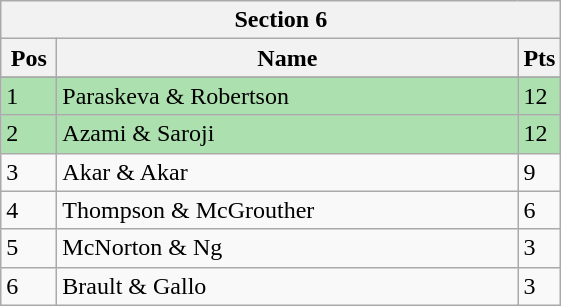<table class="wikitable">
<tr>
<th colspan="6">Section 6</th>
</tr>
<tr>
<th width=30>Pos</th>
<th width=300>Name</th>
<th width=20>Pts</th>
</tr>
<tr>
</tr>
<tr style="background:#ACE1AF;">
<td>1</td>
<td> Paraskeva & Robertson</td>
<td>12</td>
</tr>
<tr style="background:#ACE1AF;">
<td>2</td>
<td> Azami & Saroji</td>
<td>12</td>
</tr>
<tr>
<td>3</td>
<td> Akar & Akar</td>
<td>9</td>
</tr>
<tr>
<td>4</td>
<td> Thompson &  McGrouther</td>
<td>6</td>
</tr>
<tr>
<td>5</td>
<td> McNorton & Ng</td>
<td>3</td>
</tr>
<tr>
<td>6</td>
<td> Brault & Gallo</td>
<td>3</td>
</tr>
</table>
